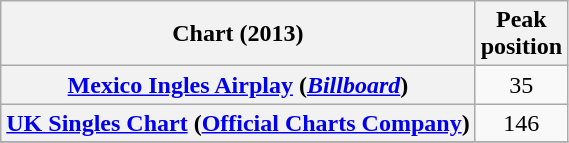<table class="wikitable sortable plainrowheaders">
<tr>
<th>Chart (2013)</th>
<th>Peak<br>position</th>
</tr>
<tr>
<th scope="row"><a href='#'>Mexico Ingles Airplay</a> (<em><a href='#'>Billboard</a></em>)</th>
<td align="center">35</td>
</tr>
<tr>
<th scope="row"><a href='#'>UK Singles Chart</a> (<a href='#'>Official Charts Company</a>)</th>
<td align="center">146</td>
</tr>
<tr>
</tr>
</table>
